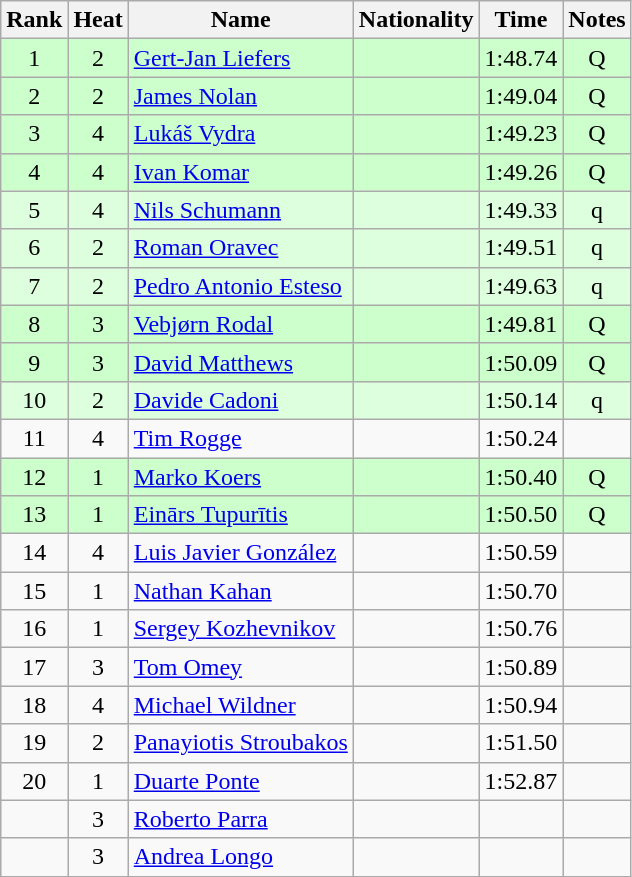<table class="wikitable sortable" style="text-align:center">
<tr>
<th>Rank</th>
<th>Heat</th>
<th>Name</th>
<th>Nationality</th>
<th>Time</th>
<th>Notes</th>
</tr>
<tr bgcolor=ccffcc>
<td>1</td>
<td>2</td>
<td align="left"><a href='#'>Gert-Jan Liefers</a></td>
<td align=left></td>
<td>1:48.74</td>
<td>Q</td>
</tr>
<tr bgcolor=ccffcc>
<td>2</td>
<td>2</td>
<td align="left"><a href='#'>James Nolan</a></td>
<td align=left></td>
<td>1:49.04</td>
<td>Q</td>
</tr>
<tr bgcolor=ccffcc>
<td>3</td>
<td>4</td>
<td align="left"><a href='#'>Lukáš Vydra</a></td>
<td align=left></td>
<td>1:49.23</td>
<td>Q</td>
</tr>
<tr bgcolor=ccffcc>
<td>4</td>
<td>4</td>
<td align="left"><a href='#'>Ivan Komar</a></td>
<td align=left></td>
<td>1:49.26</td>
<td>Q</td>
</tr>
<tr bgcolor=ddffdd>
<td>5</td>
<td>4</td>
<td align="left"><a href='#'>Nils Schumann</a></td>
<td align=left></td>
<td>1:49.33</td>
<td>q</td>
</tr>
<tr bgcolor=ddffdd>
<td>6</td>
<td>2</td>
<td align="left"><a href='#'>Roman Oravec</a></td>
<td align=left></td>
<td>1:49.51</td>
<td>q</td>
</tr>
<tr bgcolor=ddffdd>
<td>7</td>
<td>2</td>
<td align="left"><a href='#'>Pedro Antonio Esteso</a></td>
<td align=left></td>
<td>1:49.63</td>
<td>q</td>
</tr>
<tr bgcolor=ccffcc>
<td>8</td>
<td>3</td>
<td align="left"><a href='#'>Vebjørn Rodal</a></td>
<td align=left></td>
<td>1:49.81</td>
<td>Q</td>
</tr>
<tr bgcolor=ccffcc>
<td>9</td>
<td>3</td>
<td align="left"><a href='#'>David Matthews</a></td>
<td align=left></td>
<td>1:50.09</td>
<td>Q</td>
</tr>
<tr bgcolor=ddffdd>
<td>10</td>
<td>2</td>
<td align="left"><a href='#'>Davide Cadoni</a></td>
<td align=left></td>
<td>1:50.14</td>
<td>q</td>
</tr>
<tr>
<td>11</td>
<td>4</td>
<td align="left"><a href='#'>Tim Rogge</a></td>
<td align=left></td>
<td>1:50.24</td>
<td></td>
</tr>
<tr bgcolor=ccffcc>
<td>12</td>
<td>1</td>
<td align="left"><a href='#'>Marko Koers</a></td>
<td align=left></td>
<td>1:50.40</td>
<td>Q</td>
</tr>
<tr bgcolor=ccffcc>
<td>13</td>
<td>1</td>
<td align="left"><a href='#'>Einārs Tupurītis</a></td>
<td align=left></td>
<td>1:50.50</td>
<td>Q</td>
</tr>
<tr>
<td>14</td>
<td>4</td>
<td align="left"><a href='#'>Luis Javier González</a></td>
<td align=left></td>
<td>1:50.59</td>
<td></td>
</tr>
<tr>
<td>15</td>
<td>1</td>
<td align="left"><a href='#'>Nathan Kahan</a></td>
<td align=left></td>
<td>1:50.70</td>
<td></td>
</tr>
<tr>
<td>16</td>
<td>1</td>
<td align="left"><a href='#'>Sergey Kozhevnikov</a></td>
<td align=left></td>
<td>1:50.76</td>
<td></td>
</tr>
<tr>
<td>17</td>
<td>3</td>
<td align="left"><a href='#'>Tom Omey</a></td>
<td align=left></td>
<td>1:50.89</td>
<td></td>
</tr>
<tr>
<td>18</td>
<td>4</td>
<td align="left"><a href='#'>Michael Wildner</a></td>
<td align=left></td>
<td>1:50.94</td>
<td></td>
</tr>
<tr>
<td>19</td>
<td>2</td>
<td align="left"><a href='#'>Panayiotis Stroubakos</a></td>
<td align=left></td>
<td>1:51.50</td>
<td></td>
</tr>
<tr>
<td>20</td>
<td>1</td>
<td align="left"><a href='#'>Duarte Ponte</a></td>
<td align=left></td>
<td>1:52.87</td>
<td></td>
</tr>
<tr>
<td></td>
<td>3</td>
<td align="left"><a href='#'>Roberto Parra</a></td>
<td align=left></td>
<td></td>
<td></td>
</tr>
<tr>
<td></td>
<td>3</td>
<td align="left"><a href='#'>Andrea Longo</a></td>
<td align=left></td>
<td></td>
<td></td>
</tr>
</table>
